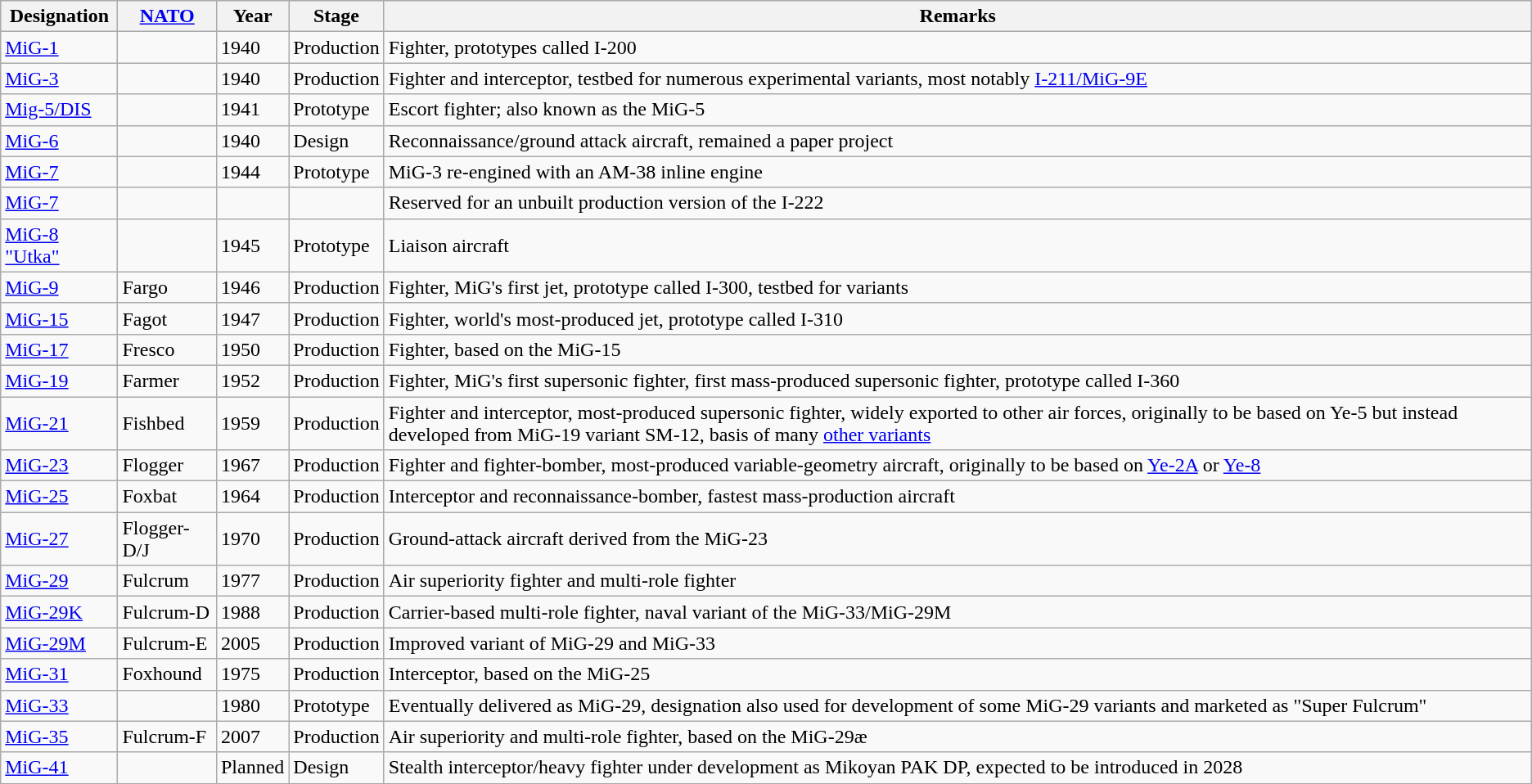<table class="wikitable sortable">
<tr style="background:#efefef;">
<th>Designation</th>
<th><a href='#'>NATO</a></th>
<th>Year</th>
<th>Stage</th>
<th>Remarks</th>
</tr>
<tr>
<td><a href='#'>MiG-1</a></td>
<td></td>
<td>1940</td>
<td>Production</td>
<td>Fighter, prototypes called I-200</td>
</tr>
<tr>
<td><a href='#'>MiG-3</a></td>
<td></td>
<td>1940</td>
<td>Production</td>
<td>Fighter and interceptor, testbed for numerous experimental variants, most notably <a href='#'>I-211/MiG-9E</a></td>
</tr>
<tr>
<td><a href='#'>Mig-5/DIS</a></td>
<td></td>
<td>1941</td>
<td>Prototype</td>
<td>Escort fighter; also known as the MiG-5</td>
</tr>
<tr>
<td><a href='#'>MiG-6</a></td>
<td></td>
<td>1940</td>
<td>Design</td>
<td>Reconnaissance/ground attack aircraft, remained a paper project</td>
</tr>
<tr>
<td><a href='#'>MiG-7</a></td>
<td></td>
<td>1944</td>
<td>Prototype</td>
<td>MiG-3 re-engined with an AM-38 inline engine</td>
</tr>
<tr>
<td><a href='#'>MiG-7</a></td>
<td></td>
<td></td>
<td></td>
<td>Reserved for an unbuilt production version of the I-222</td>
</tr>
<tr>
<td><a href='#'>MiG-8 "Utka"</a></td>
<td></td>
<td>1945</td>
<td>Prototype</td>
<td>Liaison aircraft</td>
</tr>
<tr>
<td><a href='#'>MiG-9</a></td>
<td>Fargo</td>
<td>1946</td>
<td>Production</td>
<td>Fighter, MiG's first jet, prototype called I-300, testbed for variants</td>
</tr>
<tr>
<td><a href='#'>MiG-15</a></td>
<td>Fagot</td>
<td>1947</td>
<td>Production</td>
<td>Fighter, world's most-produced jet, prototype called I-310</td>
</tr>
<tr>
<td><a href='#'>MiG-17</a></td>
<td>Fresco</td>
<td>1950</td>
<td>Production</td>
<td>Fighter, based on the MiG-15</td>
</tr>
<tr>
<td><a href='#'>MiG-19</a></td>
<td>Farmer</td>
<td>1952</td>
<td>Production</td>
<td>Fighter, MiG's first supersonic fighter, first mass-produced supersonic fighter, prototype called I-360</td>
</tr>
<tr>
<td><a href='#'>MiG-21</a></td>
<td>Fishbed</td>
<td>1959</td>
<td>Production</td>
<td>Fighter and interceptor, most-produced supersonic fighter, widely exported to other air forces, originally to be based on Ye-5 but instead developed from MiG-19 variant SM-12, basis of many <a href='#'>other variants</a></td>
</tr>
<tr>
<td><a href='#'>MiG-23</a></td>
<td>Flogger</td>
<td>1967</td>
<td>Production</td>
<td>Fighter and fighter-bomber, most-produced variable-geometry aircraft, originally to be based on <a href='#'>Ye-2A</a> or <a href='#'>Ye-8</a></td>
</tr>
<tr>
<td><a href='#'>MiG-25</a></td>
<td>Foxbat</td>
<td>1964</td>
<td>Production</td>
<td>Interceptor and reconnaissance-bomber, fastest mass-production aircraft</td>
</tr>
<tr>
<td><a href='#'>MiG-27</a></td>
<td>Flogger-D/J</td>
<td>1970</td>
<td>Production</td>
<td>Ground-attack aircraft derived from the MiG-23</td>
</tr>
<tr>
<td><a href='#'>MiG-29</a></td>
<td>Fulcrum</td>
<td>1977</td>
<td>Production</td>
<td>Air superiority fighter and multi-role fighter</td>
</tr>
<tr>
<td><a href='#'>MiG-29K</a></td>
<td>Fulcrum-D</td>
<td>1988</td>
<td>Production</td>
<td>Carrier-based multi-role fighter, naval variant of the MiG-33/MiG-29M</td>
</tr>
<tr>
<td><a href='#'>MiG-29M</a></td>
<td>Fulcrum-E</td>
<td>2005</td>
<td>Production</td>
<td>Improved variant of MiG-29 and MiG-33</td>
</tr>
<tr>
<td><a href='#'>MiG-31</a></td>
<td>Foxhound</td>
<td>1975</td>
<td>Production</td>
<td>Interceptor, based on the MiG-25</td>
</tr>
<tr>
<td><a href='#'>MiG-33</a></td>
<td></td>
<td>1980</td>
<td>Prototype</td>
<td>Eventually delivered as MiG-29, designation also used for development of some MiG-29 variants and marketed as "Super Fulcrum"</td>
</tr>
<tr>
<td><a href='#'>MiG-35</a></td>
<td>Fulcrum-F</td>
<td>2007</td>
<td>Production</td>
<td>Air superiority and multi-role fighter, based on the MiG-29æ</td>
</tr>
<tr>
<td><a href='#'>MiG-41</a></td>
<td></td>
<td>Planned</td>
<td>Design</td>
<td>Stealth interceptor/heavy fighter under development as Mikoyan PAK DP, expected to be introduced in 2028</td>
</tr>
<tr>
</tr>
</table>
